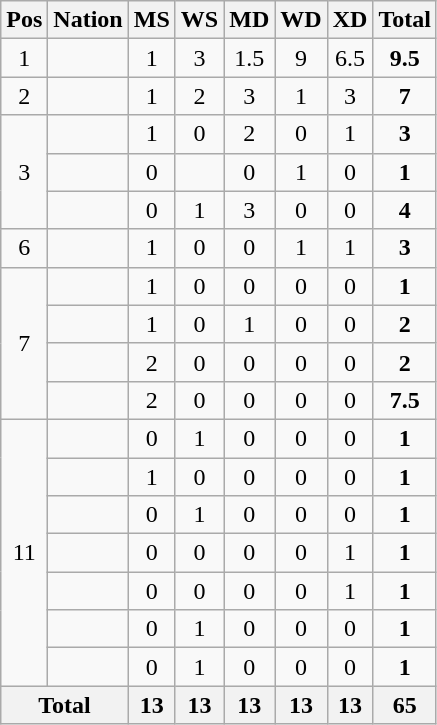<table class="wikitable" style="text-align:center">
<tr>
<th>Pos</th>
<th>Nation</th>
<th>MS</th>
<th>WS</th>
<th>MD</th>
<th>WD</th>
<th>XD</th>
<th>Total</th>
</tr>
<tr>
<td>1</td>
<td align=left><strong></strong></td>
<td>1</td>
<td>3</td>
<td>1.5</td>
<td>9</td>
<td>6.5</td>
<td><strong>9.5</strong></td>
</tr>
<tr>
<td>2</td>
<td align=left></td>
<td>1</td>
<td>2</td>
<td>3</td>
<td>1</td>
<td>3</td>
<td><strong>7</strong></td>
</tr>
<tr>
<td rowspan=3>3</td>
<td align=left></td>
<td>1</td>
<td>0</td>
<td>2</td>
<td>0</td>
<td>1</td>
<td><strong>3</strong></td>
</tr>
<tr>
<td align=left></td>
<td>0</td>
<td></td>
<td>0</td>
<td>1</td>
<td>0</td>
<td><strong>1</strong></td>
</tr>
<tr>
<td align=left></td>
<td>0</td>
<td>1</td>
<td>3</td>
<td>0</td>
<td>0</td>
<td><strong>4</strong></td>
</tr>
<tr>
<td>6</td>
<td align=left></td>
<td>1</td>
<td>0</td>
<td>0</td>
<td>1</td>
<td>1</td>
<td><strong>3</strong></td>
</tr>
<tr>
<td rowspan=4>7</td>
<td align=left></td>
<td>1</td>
<td>0</td>
<td>0</td>
<td>0</td>
<td>0</td>
<td><strong>1</strong></td>
</tr>
<tr>
<td align=left></td>
<td>1</td>
<td>0</td>
<td>1</td>
<td>0</td>
<td>0</td>
<td><strong>2</strong></td>
</tr>
<tr>
<td align=left></td>
<td>2</td>
<td>0</td>
<td>0</td>
<td>0</td>
<td>0</td>
<td><strong>2</strong></td>
</tr>
<tr>
<td align=left></td>
<td>2</td>
<td>0</td>
<td>0</td>
<td>0</td>
<td>0</td>
<td><strong>7.5</strong></td>
</tr>
<tr>
<td rowspan=7>11</td>
<td align=left></td>
<td>0</td>
<td>1</td>
<td>0</td>
<td>0</td>
<td>0</td>
<td><strong>1</strong></td>
</tr>
<tr>
<td align=left></td>
<td>1</td>
<td>0</td>
<td>0</td>
<td>0</td>
<td>0</td>
<td><strong>1</strong></td>
</tr>
<tr>
<td align=left></td>
<td>0</td>
<td>1</td>
<td>0</td>
<td>0</td>
<td>0</td>
<td><strong>1</strong></td>
</tr>
<tr>
<td align=left></td>
<td>0</td>
<td>0</td>
<td>0</td>
<td>0</td>
<td>1</td>
<td><strong>1</strong></td>
</tr>
<tr>
<td align=left></td>
<td>0</td>
<td>0</td>
<td>0</td>
<td>0</td>
<td>1</td>
<td><strong>1</strong></td>
</tr>
<tr>
<td align=left></td>
<td>0</td>
<td>1</td>
<td>0</td>
<td>0</td>
<td>0</td>
<td><strong>1</strong></td>
</tr>
<tr>
<td align=left></td>
<td>0</td>
<td>1</td>
<td>0</td>
<td>0</td>
<td>0</td>
<td><strong>1</strong></td>
</tr>
<tr>
<th colspan="2">Total</th>
<th>13</th>
<th>13</th>
<th>13</th>
<th>13</th>
<th>13</th>
<th>65</th>
</tr>
</table>
